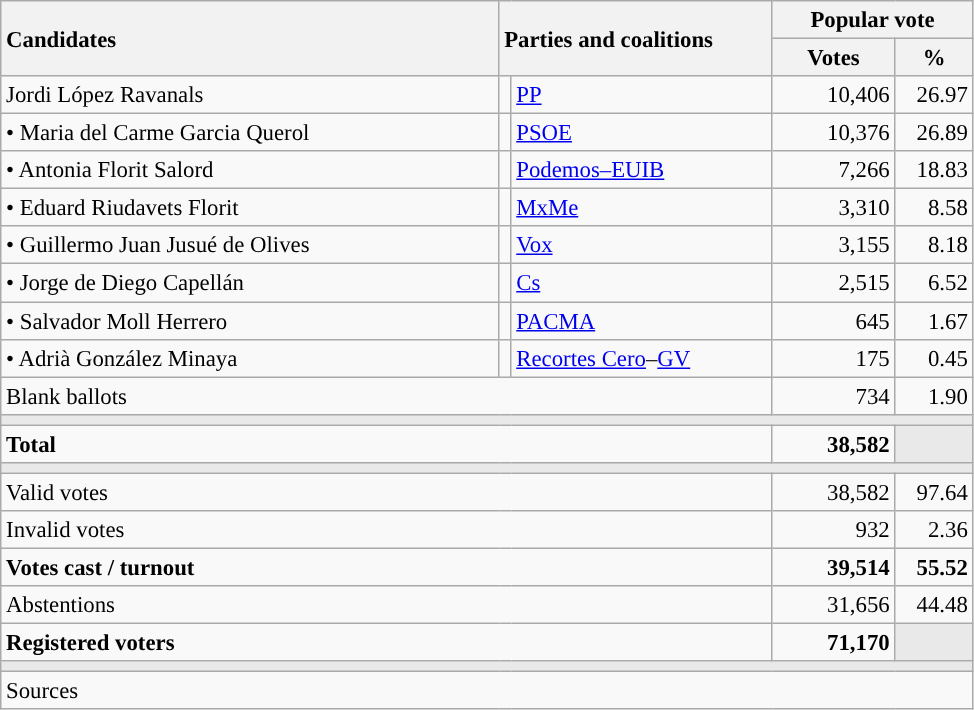<table class="wikitable" style="text-align:right; font-size:95%;">
<tr>
<th style="text-align:left;" rowspan="2" width="325">Candidates</th>
<th style="text-align:left;" rowspan="2" colspan="2" width="175">Parties and coalitions</th>
<th colspan="2">Popular vote</th>
</tr>
<tr>
<th width="75">Votes</th>
<th width="45">%</th>
</tr>
<tr>
<td align="left"> Jordi López Ravanals</td>
<td width="1" style="color:inherit;background:"></td>
<td align="left"><a href='#'>PP</a></td>
<td>10,406</td>
<td>26.97</td>
</tr>
<tr>
<td align="left">• Maria del Carme Garcia Querol</td>
<td style="color:inherit;background:"></td>
<td align="left"><a href='#'>PSOE</a></td>
<td>10,376</td>
<td>26.89</td>
</tr>
<tr>
<td align="left">• Antonia Florit Salord</td>
<td style="color:inherit;background:"></td>
<td align="left"><a href='#'>Podemos–EUIB</a></td>
<td>7,266</td>
<td>18.83</td>
</tr>
<tr>
<td align="left">• Eduard Riudavets Florit</td>
<td style="color:inherit;background:"></td>
<td align="left"><a href='#'>MxMe</a></td>
<td>3,310</td>
<td>8.58</td>
</tr>
<tr>
<td align="left">• Guillermo Juan Jusué de Olives</td>
<td style="color:inherit;background:"></td>
<td align="left"><a href='#'>Vox</a></td>
<td>3,155</td>
<td>8.18</td>
</tr>
<tr>
<td align="left">• Jorge de Diego Capellán</td>
<td style="color:inherit;background:"></td>
<td align="left"><a href='#'>Cs</a></td>
<td>2,515</td>
<td>6.52</td>
</tr>
<tr>
<td align="left">• Salvador Moll Herrero</td>
<td style="color:inherit;background:"></td>
<td align="left"><a href='#'>PACMA</a></td>
<td>645</td>
<td>1.67</td>
</tr>
<tr>
<td align="left">• Adrià González Minaya</td>
<td style="color:inherit;background:"></td>
<td align="left"><a href='#'>Recortes Cero</a>–<a href='#'>GV</a></td>
<td>175</td>
<td>0.45</td>
</tr>
<tr>
<td align="left" colspan="3">Blank ballots</td>
<td>734</td>
<td>1.90</td>
</tr>
<tr>
<td colspan="5" bgcolor="#E9E9E9"></td>
</tr>
<tr style="font-weight:bold;">
<td align="left" colspan="3">Total</td>
<td>38,582</td>
<td bgcolor="#E9E9E9"></td>
</tr>
<tr>
<td colspan="5" bgcolor="#E9E9E9"></td>
</tr>
<tr>
<td align="left" colspan="3">Valid votes</td>
<td>38,582</td>
<td>97.64</td>
</tr>
<tr>
<td align="left" colspan="3">Invalid votes</td>
<td>932</td>
<td>2.36</td>
</tr>
<tr style="font-weight:bold;">
<td align="left" colspan="3">Votes cast / turnout</td>
<td>39,514</td>
<td>55.52</td>
</tr>
<tr>
<td align="left" colspan="3">Abstentions</td>
<td>31,656</td>
<td>44.48</td>
</tr>
<tr style="font-weight:bold;">
<td align="left" colspan="3">Registered voters</td>
<td>71,170</td>
<td bgcolor="#E9E9E9"></td>
</tr>
<tr>
<td colspan="5" bgcolor="#E9E9E9"></td>
</tr>
<tr>
<td align="left" colspan="5">Sources</td>
</tr>
</table>
